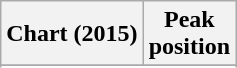<table class="wikitable sortable plainrowheaders" style="text-align:center">
<tr>
<th>Chart (2015)</th>
<th>Peak<br>position</th>
</tr>
<tr>
</tr>
<tr>
</tr>
<tr>
</tr>
<tr>
</tr>
</table>
